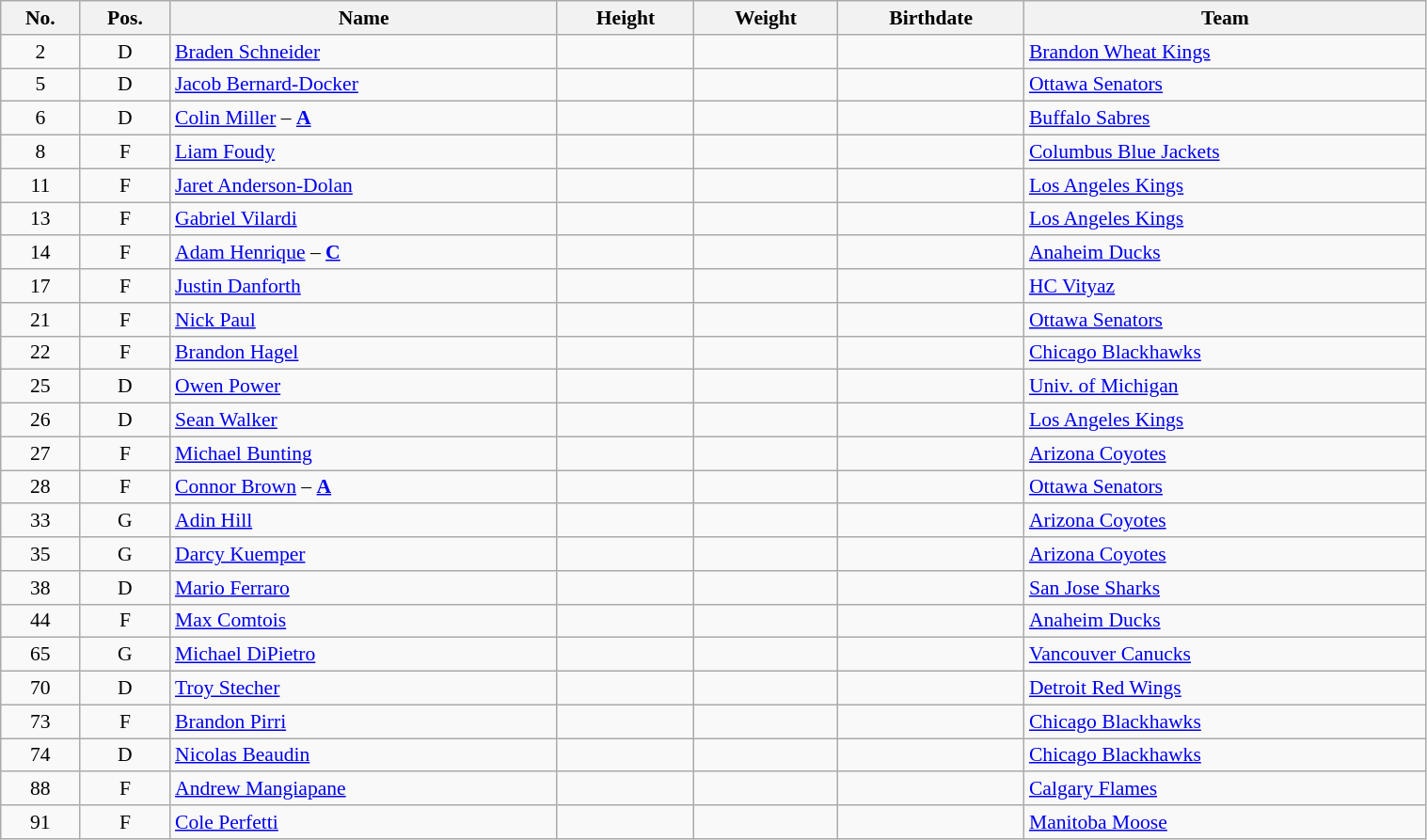<table width="80%" class="wikitable sortable" style="font-size: 90%; text-align: center;">
<tr>
<th>No.</th>
<th>Pos.</th>
<th>Name</th>
<th>Height</th>
<th>Weight</th>
<th>Birthdate</th>
<th>Team</th>
</tr>
<tr>
<td>2</td>
<td>D</td>
<td align=left><a href='#'>Braden Schneider</a></td>
<td></td>
<td></td>
<td></td>
<td style="text-align:left;"> <a href='#'>Brandon Wheat Kings</a></td>
</tr>
<tr>
<td>5</td>
<td>D</td>
<td align=left><a href='#'>Jacob Bernard-Docker</a></td>
<td></td>
<td></td>
<td></td>
<td style="text-align:left;"> <a href='#'>Ottawa Senators</a></td>
</tr>
<tr>
<td>6</td>
<td>D</td>
<td align=left><a href='#'>Colin Miller</a> – <strong><a href='#'>A</a></strong></td>
<td></td>
<td></td>
<td></td>
<td style="text-align:left;"> <a href='#'>Buffalo Sabres</a></td>
</tr>
<tr>
<td>8</td>
<td>F</td>
<td align=left><a href='#'>Liam Foudy</a></td>
<td></td>
<td></td>
<td></td>
<td style="text-align:left;"> <a href='#'>Columbus Blue Jackets</a></td>
</tr>
<tr>
<td>11</td>
<td>F</td>
<td align=left><a href='#'>Jaret Anderson-Dolan</a></td>
<td></td>
<td></td>
<td></td>
<td style="text-align:left;"> <a href='#'>Los Angeles Kings</a></td>
</tr>
<tr>
<td>13</td>
<td>F</td>
<td align=left><a href='#'>Gabriel Vilardi</a></td>
<td></td>
<td></td>
<td></td>
<td style="text-align:left;"> <a href='#'>Los Angeles Kings</a></td>
</tr>
<tr>
<td>14</td>
<td>F</td>
<td align=left><a href='#'>Adam Henrique</a> – <strong><a href='#'>C</a></strong></td>
<td></td>
<td></td>
<td></td>
<td style="text-align:left;"> <a href='#'>Anaheim Ducks</a></td>
</tr>
<tr>
<td>17</td>
<td>F</td>
<td align=left><a href='#'>Justin Danforth</a></td>
<td></td>
<td></td>
<td></td>
<td style="text-align:left;"> <a href='#'>HC Vityaz</a></td>
</tr>
<tr>
<td>21</td>
<td>F</td>
<td align=left><a href='#'>Nick Paul</a></td>
<td></td>
<td></td>
<td></td>
<td style="text-align:left;"> <a href='#'>Ottawa Senators</a></td>
</tr>
<tr>
<td>22</td>
<td>F</td>
<td align=left><a href='#'>Brandon Hagel</a></td>
<td></td>
<td></td>
<td></td>
<td style="text-align:left;"> <a href='#'>Chicago Blackhawks</a></td>
</tr>
<tr>
<td>25</td>
<td>D</td>
<td align=left><a href='#'>Owen Power</a></td>
<td></td>
<td></td>
<td></td>
<td style="text-align:left;"> <a href='#'>Univ. of Michigan</a></td>
</tr>
<tr>
<td>26</td>
<td>D</td>
<td align=left><a href='#'>Sean Walker</a></td>
<td></td>
<td></td>
<td></td>
<td style="text-align:left;"> <a href='#'>Los Angeles Kings</a></td>
</tr>
<tr>
<td>27</td>
<td>F</td>
<td align=left><a href='#'>Michael Bunting</a></td>
<td></td>
<td></td>
<td></td>
<td style="text-align:left;"> <a href='#'>Arizona Coyotes</a></td>
</tr>
<tr>
<td>28</td>
<td>F</td>
<td align=left><a href='#'>Connor Brown</a> – <strong><a href='#'>A</a></strong></td>
<td></td>
<td></td>
<td></td>
<td style="text-align:left;"> <a href='#'>Ottawa Senators</a></td>
</tr>
<tr>
<td>33</td>
<td>G</td>
<td align=left><a href='#'>Adin Hill</a></td>
<td></td>
<td></td>
<td></td>
<td style="text-align:left;"> <a href='#'>Arizona Coyotes</a></td>
</tr>
<tr>
<td>35</td>
<td>G</td>
<td align=left><a href='#'>Darcy Kuemper</a></td>
<td></td>
<td></td>
<td></td>
<td style="text-align:left;"> <a href='#'>Arizona Coyotes</a></td>
</tr>
<tr>
<td>38</td>
<td>D</td>
<td align=left><a href='#'>Mario Ferraro</a></td>
<td></td>
<td></td>
<td></td>
<td style="text-align:left;"> <a href='#'>San Jose Sharks</a></td>
</tr>
<tr>
<td>44</td>
<td>F</td>
<td align=left><a href='#'>Max Comtois</a></td>
<td></td>
<td></td>
<td></td>
<td style="text-align:left;"> <a href='#'>Anaheim Ducks</a></td>
</tr>
<tr>
<td>65</td>
<td>G</td>
<td align=left><a href='#'>Michael DiPietro</a></td>
<td></td>
<td></td>
<td></td>
<td style="text-align:left;"> <a href='#'>Vancouver Canucks</a></td>
</tr>
<tr>
<td>70</td>
<td>D</td>
<td align=left><a href='#'>Troy Stecher</a></td>
<td></td>
<td></td>
<td></td>
<td style="text-align:left;"> <a href='#'>Detroit Red Wings</a></td>
</tr>
<tr>
<td>73</td>
<td>F</td>
<td align=left><a href='#'>Brandon Pirri</a></td>
<td></td>
<td></td>
<td></td>
<td style="text-align:left;"> <a href='#'>Chicago Blackhawks</a></td>
</tr>
<tr>
<td>74</td>
<td>D</td>
<td align=left><a href='#'>Nicolas Beaudin</a></td>
<td></td>
<td></td>
<td></td>
<td style="text-align:left;"> <a href='#'>Chicago Blackhawks</a></td>
</tr>
<tr>
<td>88</td>
<td>F</td>
<td align=left><a href='#'>Andrew Mangiapane</a></td>
<td></td>
<td></td>
<td></td>
<td style="text-align:left;"> <a href='#'>Calgary Flames</a></td>
</tr>
<tr>
<td>91</td>
<td>F</td>
<td align=left><a href='#'>Cole Perfetti</a></td>
<td></td>
<td></td>
<td></td>
<td style="text-align:left;"> <a href='#'>Manitoba Moose</a></td>
</tr>
</table>
